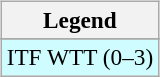<table>
<tr valign=top>
<td><br><table class=wikitable style=font-size:97%>
<tr>
<th>Legend</th>
</tr>
<tr bgcolor=e5d1cb>
</tr>
<tr bgcolor=cffcff>
<td>ITF WTT (0–3)</td>
</tr>
</table>
</td>
<td></td>
</tr>
</table>
